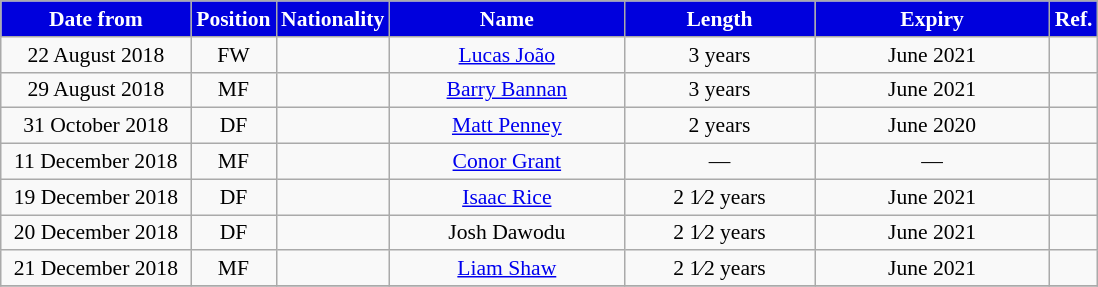<table class="wikitable"  style="text-align:center; font-size:90%; ">
<tr>
<th style="background:#00d; color:#fff; width:120px;">Date from</th>
<th style="background:#00d; color:#fff; width:50px;">Position</th>
<th style="background:#00d; color:#fff; width:50px;">Nationality</th>
<th style="background:#00d; color:#fff; width:150px;">Name</th>
<th style="background:#00d; color:#fff; width:120px;">Length</th>
<th style="background:#00d; color:#fff; width:150px;">Expiry</th>
<th style="background:#00d; color:#fff; width:25px;">Ref.</th>
</tr>
<tr>
<td>22 August 2018</td>
<td>FW</td>
<td></td>
<td><a href='#'>Lucas João</a></td>
<td>3 years</td>
<td>June 2021</td>
<td></td>
</tr>
<tr>
<td>29 August 2018</td>
<td>MF</td>
<td></td>
<td><a href='#'>Barry Bannan</a></td>
<td>3 years</td>
<td>June 2021</td>
<td></td>
</tr>
<tr>
<td>31 October 2018</td>
<td>DF</td>
<td></td>
<td><a href='#'>Matt Penney</a></td>
<td>2 years</td>
<td>June 2020</td>
<td></td>
</tr>
<tr>
<td>11 December 2018</td>
<td>MF</td>
<td></td>
<td><a href='#'>Conor Grant</a></td>
<td>—</td>
<td>—</td>
<td></td>
</tr>
<tr>
<td>19 December 2018</td>
<td>DF</td>
<td></td>
<td><a href='#'>Isaac Rice</a></td>
<td>2 1⁄2 years</td>
<td>June 2021</td>
<td></td>
</tr>
<tr>
<td>20 December 2018</td>
<td>DF</td>
<td></td>
<td>Josh Dawodu</td>
<td>2 1⁄2 years</td>
<td>June 2021</td>
<td></td>
</tr>
<tr>
<td>21 December 2018</td>
<td>MF</td>
<td></td>
<td><a href='#'>Liam Shaw</a></td>
<td>2 1⁄2 years</td>
<td>June 2021</td>
<td></td>
</tr>
<tr>
</tr>
</table>
